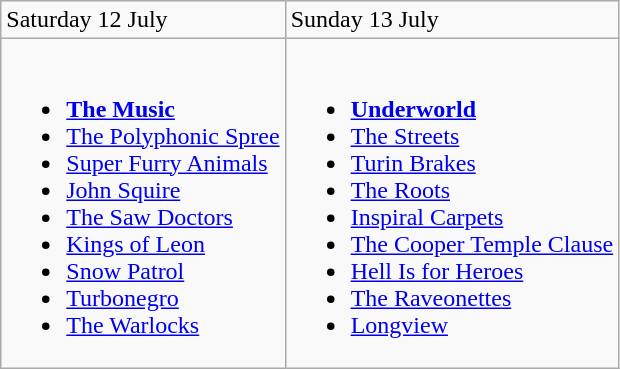<table class="wikitable">
<tr>
<td>Saturday 12 July</td>
<td>Sunday 13 July</td>
</tr>
<tr valign="top">
<td><br><ul><li><strong><a href='#'>The Music</a></strong></li><li><a href='#'>The Polyphonic Spree</a></li><li><a href='#'>Super Furry Animals</a></li><li><a href='#'>John Squire</a></li><li><a href='#'>The Saw Doctors</a></li><li><a href='#'>Kings of Leon</a></li><li><a href='#'>Snow Patrol</a></li><li><a href='#'>Turbonegro</a></li><li><a href='#'>The Warlocks</a></li></ul></td>
<td><br><ul><li><strong><a href='#'>Underworld</a></strong></li><li><a href='#'>The Streets</a></li><li><a href='#'>Turin Brakes</a></li><li><a href='#'>The Roots</a></li><li><a href='#'>Inspiral Carpets</a></li><li><a href='#'>The Cooper Temple Clause</a></li><li><a href='#'>Hell Is for Heroes</a></li><li><a href='#'>The Raveonettes</a></li><li><a href='#'>Longview</a></li></ul></td>
</tr>
</table>
